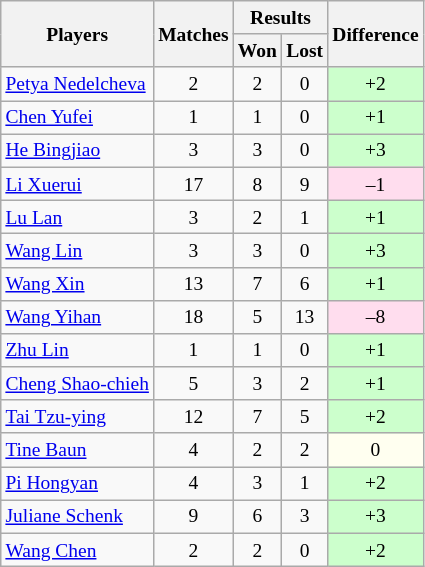<table class=wikitable style="text-align:center; font-size:small">
<tr>
<th rowspan="2">Players</th>
<th rowspan="2">Matches</th>
<th colspan="2">Results</th>
<th rowspan="2">Difference</th>
</tr>
<tr>
<th>Won</th>
<th>Lost</th>
</tr>
<tr>
<td align="left"> <a href='#'>Petya Nedelcheva</a></td>
<td>2</td>
<td>2</td>
<td>0</td>
<td bgcolor="#ccffcc">+2</td>
</tr>
<tr>
<td align="left"> <a href='#'>Chen Yufei</a></td>
<td>1</td>
<td>1</td>
<td>0</td>
<td bgcolor="#ccffcc">+1</td>
</tr>
<tr>
<td align="left"> <a href='#'>He Bingjiao</a></td>
<td>3</td>
<td>3</td>
<td>0</td>
<td bgcolor="ccffcc">+3</td>
</tr>
<tr>
<td align="left"> <a href='#'>Li Xuerui</a></td>
<td>17</td>
<td>8</td>
<td>9</td>
<td bgcolor="#ffddee">–1</td>
</tr>
<tr>
<td align="left"> <a href='#'>Lu Lan</a></td>
<td>3</td>
<td>2</td>
<td>1</td>
<td bgcolor="#ccffcc">+1</td>
</tr>
<tr>
<td align="left"> <a href='#'>Wang Lin</a></td>
<td>3</td>
<td>3</td>
<td>0</td>
<td bgcolor="#ccffcc">+3</td>
</tr>
<tr>
<td align="left"> <a href='#'>Wang Xin</a></td>
<td>13</td>
<td>7</td>
<td>6</td>
<td bgcolor="#ccffcc">+1</td>
</tr>
<tr>
<td align="left"> <a href='#'>Wang Yihan</a></td>
<td>18</td>
<td>5</td>
<td>13</td>
<td bgcolor="#ffddee">–8</td>
</tr>
<tr>
<td align="left"> <a href='#'>Zhu Lin</a></td>
<td>1</td>
<td>1</td>
<td>0</td>
<td bgcolor="#ccffcc">+1</td>
</tr>
<tr>
<td align="left"> <a href='#'>Cheng Shao-chieh</a></td>
<td>5</td>
<td>3</td>
<td>2</td>
<td bgcolor="#ccffcc">+1</td>
</tr>
<tr>
<td align="left"> <a href='#'>Tai Tzu-ying</a></td>
<td>12</td>
<td>7</td>
<td>5</td>
<td bgcolor="#ccffcc">+2</td>
</tr>
<tr>
<td align="left"> <a href='#'>Tine Baun</a></td>
<td>4</td>
<td>2</td>
<td>2</td>
<td bgcolor="#fffff0">0</td>
</tr>
<tr>
<td align="left"> <a href='#'>Pi Hongyan</a></td>
<td>4</td>
<td>3</td>
<td>1</td>
<td bgcolor="#ccffcc">+2</td>
</tr>
<tr>
<td align="left"> <a href='#'>Juliane Schenk</a></td>
<td>9</td>
<td>6</td>
<td>3</td>
<td bgcolor="#ccffcc">+3</td>
</tr>
<tr>
<td align="left"> <a href='#'>Wang Chen</a></td>
<td>2</td>
<td>2</td>
<td>0</td>
<td bgcolor="#ccffcc">+2</td>
</tr>
</table>
